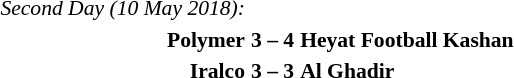<table style="font-size:90%; margin: 0 auto;">
<tr>
<td><em>Second Day (10 May 2018):</em></td>
</tr>
<tr>
<td align="right"><strong>Polymer</strong></td>
<td align="center"><strong>3 – 4</strong></td>
<td><strong>Heyat Football Kashan</strong></td>
</tr>
<tr>
<td align="right"><strong>Iralco</strong></td>
<td align="center"><strong>3 – 3</strong></td>
<td><strong>Al Ghadir</strong></td>
</tr>
</table>
